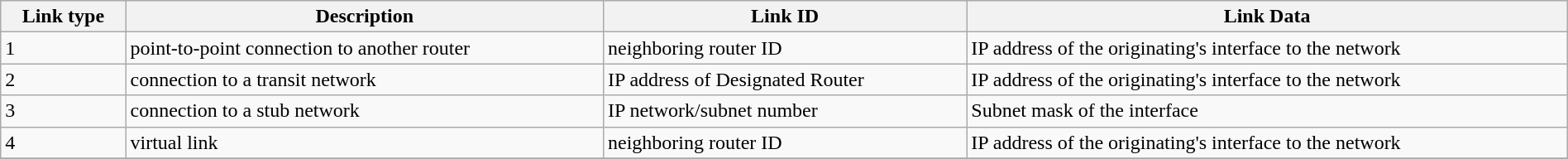<table class="wikitable" style="width:100%;">
<tr>
<th>Link type</th>
<th>Description</th>
<th>Link ID</th>
<th>Link Data</th>
</tr>
<tr --->
<td>1</td>
<td>point-to-point connection to another router</td>
<td>neighboring router ID</td>
<td>IP address of the originating's interface to the network</td>
</tr>
<tr --->
<td>2</td>
<td>connection to a transit network</td>
<td>IP address of Designated Router</td>
<td>IP address of the originating's interface to the network</td>
</tr>
<tr --->
<td>3</td>
<td>connection to a stub network</td>
<td>IP network/subnet number</td>
<td>Subnet mask of the interface</td>
</tr>
<tr --->
<td>4</td>
<td>virtual link</td>
<td>neighboring router ID</td>
<td>IP address of the originating's interface to the network</td>
</tr>
<tr --->
</tr>
</table>
